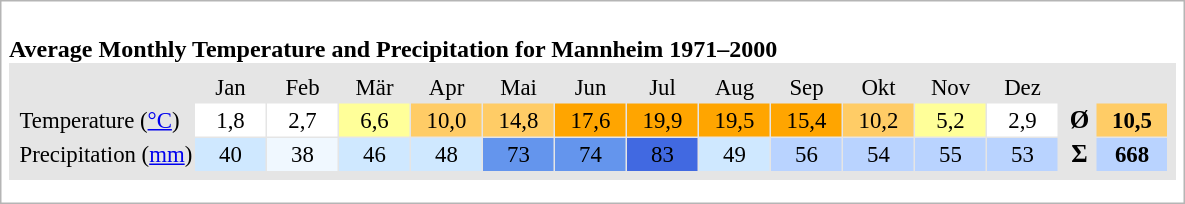<table style="background:#ffffff; border: 1px solid #b5b5b5; margin-bottom:.5em; margin-top:1em;" cellspacing="4">
<tr>
<td><br><div> <strong>Average Monthly Temperature and Precipitation for Mannheim 1971–2000</strong></div><table border="0" cellspacing="1" cellpadding="1" style="border: 5px solid #E5E5E5; font-size:95%; background:#E5E5E5; margin-bottom:10px;">
<tr align="center">
<td style="height:15px"></td>
<td style="width:45px">Jan</td>
<td style="width:45px">Feb</td>
<td style="width:45px">Mär</td>
<td style="width:45px">Apr</td>
<td style="width:45px">Mai</td>
<td style="width:45px">Jun</td>
<td style="width:45px">Jul</td>
<td style="width:45px">Aug</td>
<td style="width:45px">Sep</td>
<td style="width:45px">Okt</td>
<td style="width:45px">Nov</td>
<td style="width:45px">Dez</td>
<td style="border-left: 6px solid #E5E5E5; border-right: 3px solid #E5E5E5;"></td>
<td style="width:45px"></td>
</tr>
<tr align="center">
<td style="height:20px; text-align:left;">Temperature (<a href='#'>°C</a>)</td>
<td style="background: #FFFFFF;">1,8</td>
<td style="background: #FFFFFF;">2,7</td>
<td style="background: #FFFF99;">6,6</td>
<td style="background: #FFCC66;">10,0</td>
<td style="background: #FFCC66;">14,8</td>
<td style="background: #FFA500;">17,6</td>
<td style="background: #FFA500;">19,9</td>
<td style="background: #FFA500;">19,5</td>
<td style="background: #FFA500;">15,4</td>
<td style="background: #FFCC66;">10,2</td>
<td style="background: #FFFF99;">5,2</td>
<td style="background: #FFFFFF;">2,9</td>
<td style="border-left: 6px solid #E5E5E5; border-right: 3px solid #E5E5E5; font-size: 110%"><strong>Ø</strong></td>
<td style="background: #FFCC66;"><strong>10,5</strong></td>
</tr>
<tr align="center">
<td style="height:20px; text-align:left;">Precipitation (<a href='#'>mm</a>)</td>
<td style="background: #CFE8FF;">40</td>
<td style="background: #F0F8FF;">38</td>
<td style="background: #CFE8FF;">46</td>
<td style="background: #CFE8FF;">48</td>
<td style="background: #6495ED;">73</td>
<td style="background: #6495ED;">74</td>
<td style="background: #4169E1;">83</td>
<td style="background: #CFE8FF;">49</td>
<td style="background: #B9D3FF;">56</td>
<td style="background: #B9D3FF;">54</td>
<td style="background: #B9D3FF;">55</td>
<td style="background: #B9D3FF;">53</td>
<td style="border-left: 6px solid #E5E5E5; border-right: 3px solid #E5E5E5; font-size: 110%"><strong>Σ</strong></td>
<td style="background: #B9D3FF;"><strong>668</strong></td>
</tr>
</table>
</td>
</tr>
</table>
